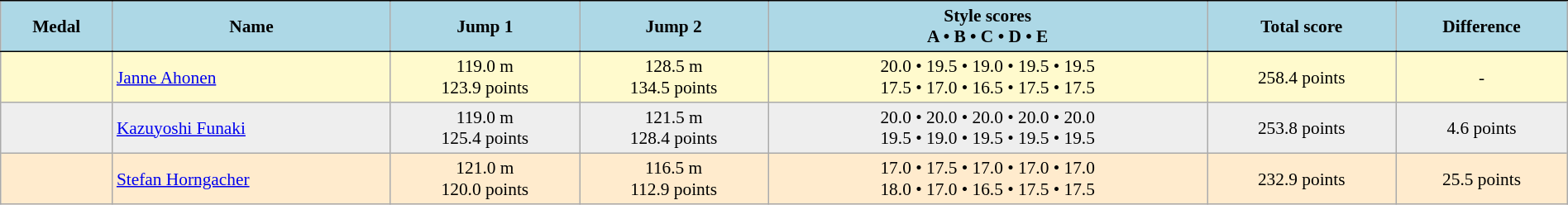<table width="100%" border="2" cellpadding="3" cellspacing="2" style="margin: 1em 1em 1em 0; background: #f9f9f9; border: 1px #aaa solid; border-collapse: collapse; font-size: 89%; text-align: center">
<tr bgcolor="lightblue" style="border-bottom:1px solid black; border-top:1px solid black;">
<th>Medal</th>
<th>Name</th>
<th>Jump 1</th>
<th>Jump 2</th>
<th>Style scores<br>A • B • C • D • E</th>
<th>Total score</th>
<th>Difference</th>
</tr>
<tr bgcolor="FFFACD">
<td></td>
<td align="left"> <a href='#'>Janne Ahonen</a></td>
<td>119.0 m<br>123.9 points</td>
<td>128.5 m<br>134.5 points</td>
<td>20.0 • 19.5 • 19.0 • 19.5 • 19.5<br>17.5 • 17.0 • 16.5 • 17.5 • 17.5</td>
<td>258.4 points</td>
<td>-</td>
</tr>
<tr bgcolor="eeeeee">
<td></td>
<td align="left"> <a href='#'>Kazuyoshi Funaki</a></td>
<td>119.0 m<br>125.4 points</td>
<td>121.5 m<br>128.4 points</td>
<td>20.0 • 20.0 • 20.0 • 20.0 • 20.0<br>19.5 • 19.0 • 19.5 • 19.5 • 19.5</td>
<td>253.8 points</td>
<td>4.6 points</td>
</tr>
<tr bgcolor="ffebcd">
<td></td>
<td align="left"> <a href='#'>Stefan Horngacher</a></td>
<td>121.0 m<br>120.0 points</td>
<td>116.5 m<br>112.9 points</td>
<td>17.0 • 17.5 • 17.0 • 17.0 • 17.0<br>18.0 • 17.0 • 16.5 • 17.5 • 17.5</td>
<td>232.9 points</td>
<td>25.5 points</td>
</tr>
</table>
